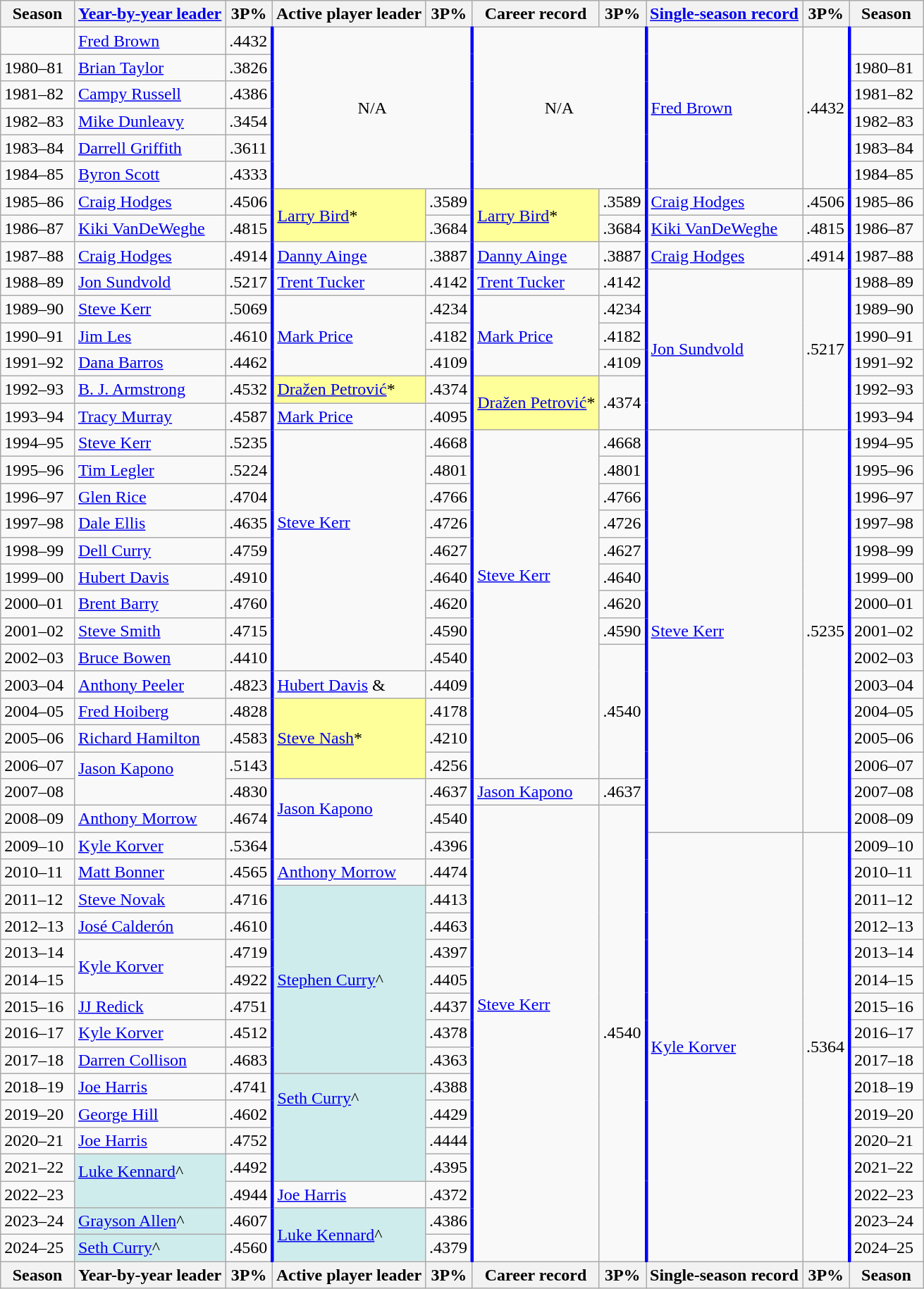<table class="wikitable">
<tr>
<th width=8%>Season</th>
<th><a href='#'>Year-by-year leader</a></th>
<th>3P%</th>
<th>Active player leader</th>
<th>3P%</th>
<th>Career record</th>
<th>3P%</th>
<th><a href='#'>Single-season record</a></th>
<th>3P%</th>
<th width=8%>Season</th>
</tr>
<tr>
<td></td>
<td><a href='#'>Fred Brown</a></td>
<td style="text-align:center; border-right: solid blue">.4432</td>
<td style="text-align:center; border-right: solid blue" rowspan=6 colspan=2>N/A</td>
<td style="text-align:center; border-right: solid blue" rowspan=6 colspan=2>N/A</td>
<td rowspan=6><a href='#'>Fred Brown</a></td>
<td rowspan=6 align=center style="border-right: solid blue">.4432</td>
<td></td>
</tr>
<tr>
<td>1980–81</td>
<td><a href='#'>Brian Taylor</a></td>
<td style="text-align:center; border-right: solid blue">.3826</td>
<td>1980–81</td>
</tr>
<tr>
<td>1981–82</td>
<td><a href='#'>Campy Russell</a></td>
<td align=center style="border-right: solid blue">.4386</td>
<td>1981–82</td>
</tr>
<tr>
<td>1982–83</td>
<td><a href='#'>Mike Dunleavy</a></td>
<td align=center style="border-right: solid blue">.3454</td>
<td>1982–83</td>
</tr>
<tr>
<td>1983–84</td>
<td><a href='#'>Darrell Griffith</a></td>
<td align=center style="border-right: solid blue">.3611</td>
<td>1983–84</td>
</tr>
<tr>
<td>1984–85</td>
<td><a href='#'>Byron Scott</a></td>
<td align=center style="border-right: solid blue">.4333</td>
<td>1984–85</td>
</tr>
<tr>
<td>1985–86</td>
<td><a href='#'>Craig Hodges</a></td>
<td align=center style="border-right: solid blue">.4506</td>
<td rowspan=2 bgcolor="#FFFF99"><a href='#'>Larry Bird</a>*</td>
<td align=center style="border-right: solid blue">.3589</td>
<td rowspan=2 bgcolor="#FFFF99"><a href='#'>Larry Bird</a>*</td>
<td align=center style="border-right: solid blue">.3589</td>
<td><a href='#'>Craig Hodges</a></td>
<td align=center style="border-right: solid blue">.4506</td>
<td>1985–86</td>
</tr>
<tr>
<td>1986–87</td>
<td><a href='#'>Kiki VanDeWeghe</a></td>
<td align=center style="border-right: solid blue">.4815</td>
<td align=center style="border-right: solid blue">.3684</td>
<td align=center style="border-right: solid blue">.3684</td>
<td><a href='#'>Kiki VanDeWeghe</a></td>
<td align=center style="border-right: solid blue">.4815</td>
<td>1986–87</td>
</tr>
<tr>
<td>1987–88</td>
<td><a href='#'>Craig Hodges</a></td>
<td align=center style="border-right: solid blue">.4914</td>
<td><a href='#'>Danny Ainge</a></td>
<td align=center style="border-right: solid blue">.3887</td>
<td><a href='#'>Danny Ainge</a></td>
<td align=center style="border-right: solid blue">.3887</td>
<td><a href='#'>Craig Hodges</a></td>
<td align=center style="border-right: solid blue">.4914</td>
<td>1987–88</td>
</tr>
<tr>
<td>1988–89</td>
<td><a href='#'>Jon Sundvold</a></td>
<td align=center style="border-right: solid blue">.5217</td>
<td><a href='#'>Trent Tucker</a></td>
<td align=center style="border-right: solid blue">.4142</td>
<td><a href='#'>Trent Tucker</a></td>
<td align=center style="border-right: solid blue">.4142</td>
<td rowspan=6><a href='#'>Jon Sundvold</a></td>
<td rowspan=6 align=center style="border-right: solid blue">.5217</td>
<td>1988–89</td>
</tr>
<tr>
<td>1989–90</td>
<td><a href='#'>Steve Kerr</a></td>
<td align=center style="border-right: solid blue">.5069</td>
<td rowspan=3><a href='#'>Mark Price</a></td>
<td align=center style="border-right: solid blue">.4234</td>
<td rowspan=3><a href='#'>Mark Price</a></td>
<td align=center style="border-right: solid blue">.4234</td>
<td>1989–90</td>
</tr>
<tr>
<td>1990–91</td>
<td><a href='#'>Jim Les</a></td>
<td align=center style="border-right: solid blue">.4610</td>
<td align=center style="border-right: solid blue">.4182</td>
<td align=center style="border-right: solid blue">.4182</td>
<td>1990–91</td>
</tr>
<tr>
<td>1991–92</td>
<td><a href='#'>Dana Barros</a></td>
<td align=center style="border-right: solid blue">.4462</td>
<td align=center style="border-right: solid blue">.4109</td>
<td align=center style="border-right: solid blue">.4109</td>
<td>1991–92</td>
</tr>
<tr>
<td>1992–93</td>
<td><a href='#'>B. J. Armstrong</a></td>
<td align=center style="border-right: solid blue">.4532</td>
<td bgcolor="#FFFF99"><a href='#'>Dražen Petrović</a>*</td>
<td align=center style="border-right: solid blue">.4374</td>
<td rowspan=2 bgcolor="#FFFF99"><a href='#'>Dražen Petrović</a>*</td>
<td rowspan=2 align=center style="border-right: solid blue">.4374</td>
<td>1992–93</td>
</tr>
<tr>
<td>1993–94</td>
<td><a href='#'>Tracy Murray</a></td>
<td align=center style="border-right: solid blue">.4587</td>
<td><a href='#'>Mark Price</a></td>
<td align=center style="border-right: solid blue">.4095</td>
<td>1993–94</td>
</tr>
<tr>
<td>1994–95</td>
<td><a href='#'>Steve Kerr</a></td>
<td align=center style="border-right: solid blue">.5235</td>
<td rowspan=9><a href='#'>Steve Kerr</a><br><br><br><br></td>
<td align=center style="border-right: solid blue">.4668</td>
<td rowspan=13><a href='#'>Steve Kerr</a><br><br><br><br></td>
<td align=center style="border-right: solid blue">.4668</td>
<td rowspan=15><a href='#'>Steve Kerr</a></td>
<td rowspan=15 align=center style="border-right: solid blue">.5235</td>
<td>1994–95</td>
</tr>
<tr>
<td>1995–96</td>
<td><a href='#'>Tim Legler</a></td>
<td align=center style="border-right: solid blue">.5224</td>
<td align=center style="border-right: solid blue">.4801</td>
<td align=center style="border-right: solid blue">.4801</td>
<td>1995–96</td>
</tr>
<tr>
<td>1996–97</td>
<td><a href='#'>Glen Rice</a></td>
<td align=center style="border-right: solid blue">.4704</td>
<td align=center style="border-right: solid blue">.4766</td>
<td align=center style="border-right: solid blue">.4766</td>
<td>1996–97</td>
</tr>
<tr>
<td>1997–98</td>
<td><a href='#'>Dale Ellis</a></td>
<td align=center style="border-right: solid blue">.4635</td>
<td align=center style="border-right: solid blue">.4726</td>
<td align=center style="border-right: solid blue">.4726</td>
<td>1997–98</td>
</tr>
<tr>
<td>1998–99</td>
<td><a href='#'>Dell Curry</a></td>
<td align=center style="border-right: solid blue">.4759</td>
<td align=center style="border-right: solid blue">.4627</td>
<td align=center style="border-right: solid blue">.4627</td>
<td>1998–99</td>
</tr>
<tr>
<td>1999–00</td>
<td><a href='#'>Hubert Davis</a></td>
<td align=center style="border-right: solid blue">.4910</td>
<td align=center style="border-right: solid blue">.4640</td>
<td align=center style="border-right: solid blue">.4640</td>
<td>1999–00</td>
</tr>
<tr>
<td>2000–01</td>
<td><a href='#'>Brent Barry</a></td>
<td align=center style="border-right: solid blue">.4760</td>
<td align=center style="border-right: solid blue">.4620</td>
<td align=center style="border-right: solid blue">.4620</td>
<td>2000–01</td>
</tr>
<tr>
<td>2001–02</td>
<td><a href='#'>Steve Smith</a></td>
<td align=center style="border-right: solid blue">.4715</td>
<td align=center style="border-right: solid blue">.4590</td>
<td align=center style="border-right: solid blue">.4590</td>
<td>2001–02</td>
</tr>
<tr>
<td>2002–03</td>
<td><a href='#'>Bruce Bowen</a></td>
<td align=center style="border-right: solid blue">.4410</td>
<td align=center style="border-right: solid blue">.4540</td>
<td rowspan=5 align=center style="border-right: solid blue">.4540</td>
<td>2002–03</td>
</tr>
<tr>
<td>2003–04</td>
<td><a href='#'>Anthony Peeler</a></td>
<td align=center style="border-right: solid blue">.4823</td>
<td><a href='#'>Hubert Davis</a> & </td>
<td align=center style="border-right: solid blue">.4409</td>
<td>2003–04</td>
</tr>
<tr>
<td>2004–05</td>
<td><a href='#'>Fred Hoiberg</a></td>
<td align=center style="border-right: solid blue">.4828</td>
<td rowspan=3 bgcolor="#FFFF99"><a href='#'>Steve Nash</a>*</td>
<td align=center style="border-right: solid blue">.4178</td>
<td>2004–05</td>
</tr>
<tr>
<td>2005–06</td>
<td><a href='#'>Richard Hamilton</a></td>
<td align=center style="border-right: solid blue">.4583</td>
<td align=center style="border-right: solid blue">.4210</td>
<td>2005–06</td>
</tr>
<tr>
<td>2006–07</td>
<td rowspan=2><a href='#'>Jason Kapono</a><br><br></td>
<td align=center style="border-right: solid blue">.5143</td>
<td align=center style="border-right: solid blue">.4256</td>
<td>2006–07</td>
</tr>
<tr>
<td>2007–08</td>
<td align=center style="border-right: solid blue">.4830</td>
<td rowspan=3><a href='#'>Jason Kapono</a><br><br></td>
<td align=center style="border-right: solid blue">.4637</td>
<td><a href='#'>Jason Kapono</a></td>
<td align=center style="border-right: solid blue">.4637</td>
<td>2007–08</td>
</tr>
<tr>
<td>2008–09</td>
<td><a href='#'>Anthony Morrow</a></td>
<td align=center style="border-right: solid blue">.4674</td>
<td align=center style="border-right: solid blue">.4540</td>
<td rowspan=17><a href='#'>Steve Kerr</a><br><br><br><br></td>
<td rowspan=17 align=center style="border-right: solid blue">.4540</td>
<td>2008–09</td>
</tr>
<tr>
<td>2009–10</td>
<td><a href='#'>Kyle Korver</a></td>
<td align=center style="border-right: solid blue">.5364</td>
<td align=center style="border-right: solid blue">.4396</td>
<td rowspan=16><a href='#'>Kyle Korver</a></td>
<td rowspan=16 align=center style="border-right: solid blue">.5364</td>
<td>2009–10</td>
</tr>
<tr>
<td>2010–11</td>
<td><a href='#'>Matt Bonner</a></td>
<td align=center style="border-right: solid blue">.4565</td>
<td><a href='#'>Anthony Morrow</a></td>
<td align=center style="border-right: solid blue">.4474</td>
<td>2010–11</td>
</tr>
<tr>
<td>2011–12</td>
<td><a href='#'>Steve Novak</a></td>
<td align=center style="border-right: solid blue">.4716</td>
<td rowspan=7 bgcolor="#CFECEC"><a href='#'>Stephen Curry</a>^</td>
<td align=center style="border-right: solid blue">.4413</td>
<td>2011–12</td>
</tr>
<tr>
<td>2012–13</td>
<td><a href='#'>José Calderón</a></td>
<td align=center style="border-right: solid blue">.4610</td>
<td align=center style="border-right: solid blue">.4463</td>
<td>2012–13</td>
</tr>
<tr>
<td>2013–14</td>
<td rowspan=2><a href='#'>Kyle Korver</a></td>
<td align=center style="border-right: solid blue">.4719</td>
<td align=center style="border-right: solid blue">.4397</td>
<td>2013–14</td>
</tr>
<tr>
<td>2014–15</td>
<td align=center style="border-right: solid blue">.4922</td>
<td align=center style="border-right: solid blue">.4405</td>
<td>2014–15</td>
</tr>
<tr>
<td>2015–16</td>
<td><a href='#'>JJ Redick</a></td>
<td align=center style="border-right: solid blue">.4751</td>
<td align=center style="border-right: solid blue">.4437</td>
<td>2015–16</td>
</tr>
<tr>
<td>2016–17</td>
<td><a href='#'>Kyle Korver</a></td>
<td align=center style="border-right: solid blue">.4512</td>
<td align="center" style="border-right: solid blue">.4378</td>
<td>2016–17</td>
</tr>
<tr>
<td>2017–18</td>
<td><a href='#'>Darren Collison</a></td>
<td align=center style="border-right: solid blue">.4683</td>
<td align="center" style="border-right: solid blue">.4363</td>
<td>2017–18</td>
</tr>
<tr>
<td>2018–19</td>
<td><a href='#'>Joe Harris</a></td>
<td align=center style="border-right: solid blue">.4741</td>
<td rowspan=4 bgcolor="#CFECEC"><a href='#'>Seth Curry</a>^<br><br><br><br></td>
<td align=center style="border-right: solid blue">.4388</td>
<td>2018–19</td>
</tr>
<tr>
<td>2019–20</td>
<td><a href='#'>George Hill</a></td>
<td align=center style="border-right: solid blue">.4602</td>
<td align=center style="border-right: solid blue">.4429</td>
<td>2019–20</td>
</tr>
<tr>
<td>2020–21</td>
<td><a href='#'>Joe Harris</a></td>
<td align=center style="border-right: solid blue">.4752</td>
<td align="center" style="border-right: solid blue">.4444</td>
<td>2020–21</td>
</tr>
<tr>
<td>2021–22</td>
<td rowspan=2 bgcolor="#CFECEC"><a href='#'>Luke Kennard</a>^<br><br></td>
<td align=center style="border-right: solid blue">.4492</td>
<td align="center" style="border-right: solid blue">.4395</td>
<td>2021–22</td>
</tr>
<tr>
<td>2022–23</td>
<td align=center style="border-right: solid blue">.4944</td>
<td><a href='#'>Joe Harris</a></td>
<td align=center style="border-right: solid blue">.4372</td>
<td>2022–23</td>
</tr>
<tr>
<td>2023–24</td>
<td bgcolor="#CFECEC"><a href='#'>Grayson Allen</a>^</td>
<td align="center" style="border-right: solid blue">.4607</td>
<td bgcolor="#CFECEC" rowspan=2><a href='#'>Luke Kennard</a>^</td>
<td align="center" style="border-right: solid blue">.4386</td>
<td>2023–24</td>
</tr>
<tr>
<td>2024–25</td>
<td bgcolor="#CFECEC"><a href='#'>Seth Curry</a>^</td>
<td align="center" style="border-right: solid blue">.4560</td>
<td align="center" style="border-right: solid blue">.4379</td>
<td>2024–25</td>
</tr>
<tr>
<th>Season</th>
<th>Year-by-year leader</th>
<th>3P%</th>
<th>Active player leader</th>
<th>3P%</th>
<th>Career record</th>
<th>3P%</th>
<th>Single-season record</th>
<th>3P%</th>
<th>Season</th>
</tr>
</table>
